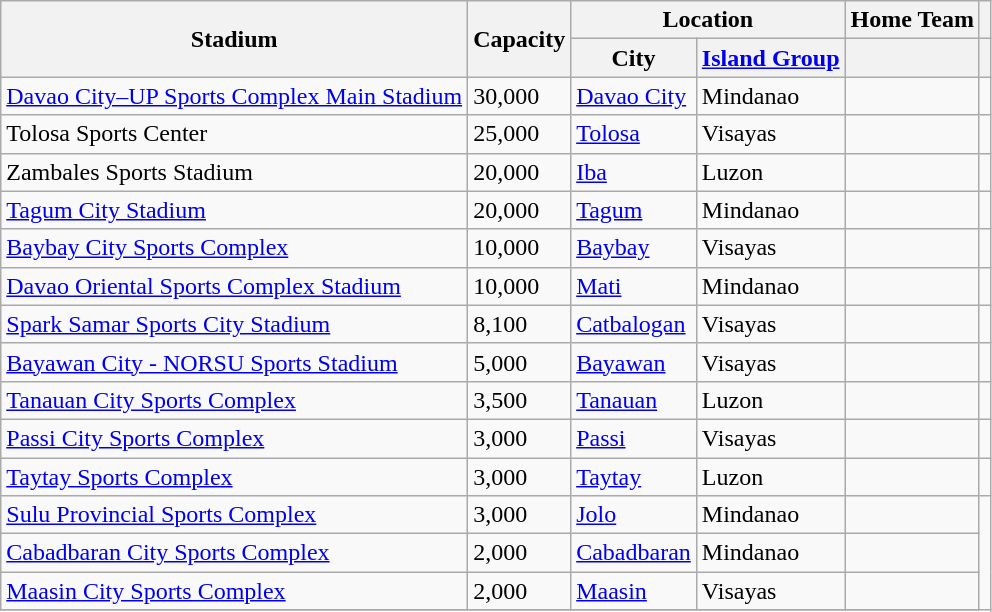<table class="wikitable sortable">
<tr>
<th rowspan="2">Stadium</th>
<th rowspan="2">Capacity</th>
<th colspan="2">Location</th>
<th>Home Team</th>
<th></th>
</tr>
<tr>
<th>City</th>
<th><a href='#'>Island Group</a></th>
<th></th>
<th></th>
</tr>
<tr>
<td><a href='#'>Davao City–UP Sports Complex Main Stadium</a></td>
<td>30,000</td>
<td><a href='#'>Davao City</a></td>
<td>Mindanao</td>
<td></td>
<td></td>
</tr>
<tr>
<td>Tolosa Sports Center</td>
<td>25,000</td>
<td><a href='#'>Tolosa</a></td>
<td>Visayas</td>
<td></td>
<td></td>
</tr>
<tr>
<td>Zambales Sports Stadium</td>
<td>20,000</td>
<td><a href='#'>Iba</a></td>
<td>Luzon</td>
<td></td>
<td></td>
</tr>
<tr>
<td><a href='#'>Tagum City Stadium</a></td>
<td>20,000</td>
<td><a href='#'>Tagum</a></td>
<td>Mindanao</td>
<td></td>
<td></td>
</tr>
<tr>
<td><a href='#'>Baybay City Sports Complex</a></td>
<td>10,000</td>
<td><a href='#'>Baybay</a></td>
<td>Visayas</td>
<td></td>
<td></td>
</tr>
<tr>
<td><a href='#'>Davao Oriental Sports Complex Stadium</a></td>
<td>10,000</td>
<td><a href='#'>Mati</a></td>
<td>Mindanao</td>
<td></td>
<td></td>
</tr>
<tr>
<td><a href='#'>Spark Samar Sports City Stadium</a></td>
<td>8,100</td>
<td><a href='#'>Catbalogan</a></td>
<td>Visayas</td>
<td></td>
<td></td>
</tr>
<tr>
<td><a href='#'>Bayawan City - NORSU Sports Stadium</a></td>
<td>5,000</td>
<td><a href='#'>Bayawan</a></td>
<td>Visayas</td>
<td></td>
<td></td>
</tr>
<tr>
<td><a href='#'>Tanauan City Sports Complex</a></td>
<td>3,500</td>
<td><a href='#'>Tanauan</a></td>
<td>Luzon</td>
<td></td>
<td></td>
</tr>
<tr>
<td><a href='#'>Passi City Sports Complex</a></td>
<td>3,000</td>
<td><a href='#'>Passi</a></td>
<td>Visayas</td>
<td></td>
<td></td>
</tr>
<tr>
<td><a href='#'>Taytay Sports Complex</a></td>
<td>3,000</td>
<td><a href='#'>Taytay</a></td>
<td>Luzon</td>
<td></td>
<td></td>
</tr>
<tr>
<td><a href='#'>Sulu Provincial Sports Complex</a></td>
<td>3,000</td>
<td><a href='#'>Jolo</a></td>
<td>Mindanao</td>
<td></td>
</tr>
<tr>
<td><a href='#'>Cabadbaran City Sports Complex</a></td>
<td>2,000</td>
<td><a href='#'>Cabadbaran</a></td>
<td>Mindanao</td>
<td></td>
</tr>
<tr>
<td><a href='#'>Maasin City Sports Complex</a></td>
<td>2,000</td>
<td><a href='#'>Maasin</a></td>
<td>Visayas</td>
<td></td>
</tr>
<tr>
</tr>
</table>
